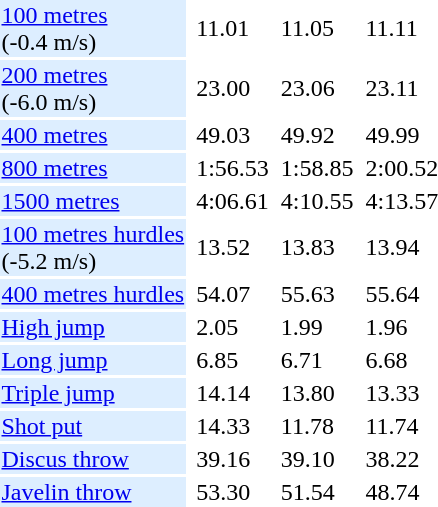<table>
<tr>
<td bgcolor = DDEEFF><a href='#'>100 metres</a> <br> (-0.4 m/s)</td>
<td></td>
<td>11.01</td>
<td></td>
<td>11.05</td>
<td></td>
<td>11.11</td>
</tr>
<tr>
<td bgcolor = DDEEFF><a href='#'>200 metres</a> <br> (-6.0 m/s)</td>
<td></td>
<td>23.00</td>
<td></td>
<td>23.06</td>
<td></td>
<td>23.11</td>
</tr>
<tr>
<td bgcolor = DDEEFF><a href='#'>400 metres</a></td>
<td></td>
<td>49.03</td>
<td></td>
<td>49.92</td>
<td></td>
<td>49.99</td>
</tr>
<tr>
<td bgcolor = DDEEFF><a href='#'>800 metres</a></td>
<td></td>
<td>1:56.53</td>
<td></td>
<td>1:58.85</td>
<td></td>
<td>2:00.52</td>
</tr>
<tr>
<td bgcolor = DDEEFF><a href='#'>1500 metres</a></td>
<td></td>
<td>4:06.61</td>
<td></td>
<td>4:10.55</td>
<td></td>
<td>4:13.57</td>
</tr>
<tr>
<td bgcolor = DDEEFF><a href='#'>100 metres hurdles</a> <br> (-5.2 m/s)</td>
<td></td>
<td>13.52</td>
<td></td>
<td>13.83</td>
<td></td>
<td>13.94</td>
</tr>
<tr>
<td bgcolor = DDEEFF><a href='#'>400 metres hurdles</a></td>
<td></td>
<td>54.07</td>
<td></td>
<td>55.63</td>
<td></td>
<td>55.64</td>
</tr>
<tr>
<td bgcolor = DDEEFF><a href='#'>High jump</a></td>
<td></td>
<td>2.05</td>
<td></td>
<td>1.99</td>
<td></td>
<td>1.96</td>
</tr>
<tr>
<td bgcolor = DDEEFF><a href='#'>Long jump</a></td>
<td></td>
<td>6.85</td>
<td></td>
<td>6.71</td>
<td></td>
<td>6.68</td>
</tr>
<tr>
<td bgcolor = DDEEFF><a href='#'>Triple jump</a></td>
<td></td>
<td>14.14</td>
<td></td>
<td>13.80</td>
<td></td>
<td>13.33</td>
</tr>
<tr>
<td bgcolor = DDEEFF><a href='#'>Shot put</a></td>
<td></td>
<td>14.33</td>
<td></td>
<td>11.78</td>
<td></td>
<td>11.74</td>
</tr>
<tr>
<td bgcolor = DDEEFF><a href='#'>Discus throw</a></td>
<td></td>
<td>39.16</td>
<td></td>
<td>39.10</td>
<td></td>
<td>38.22</td>
</tr>
<tr>
<td bgcolor = DDEEFF><a href='#'>Javelin throw</a></td>
<td></td>
<td>53.30</td>
<td></td>
<td>51.54</td>
<td></td>
<td>48.74</td>
</tr>
</table>
